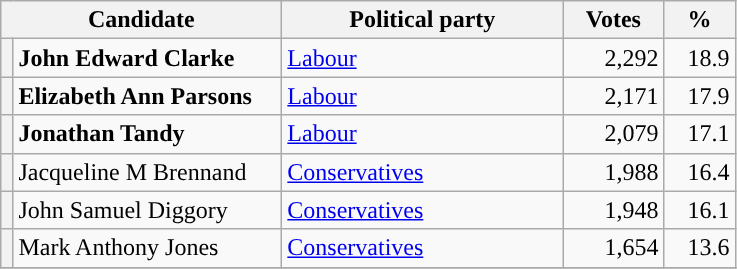<table class="wikitable">
<tr>
<th valign=top colspan="2" style="width: 180px">Candidate</th>
<th valign=top style="width: 180px">Political party</th>
<th valign=top style="width: 60px">Votes</th>
<th valign=top style="width: 40px">%</th>
</tr>
<tr>
<th style="background-color: "></th>
<td><strong>John Edward Clarke</strong></td>
<td><a href='#'>Labour</a></td>
<td align="right">2,292</td>
<td align="right">18.9</td>
</tr>
<tr>
<th style="background-color: "></th>
<td><strong>Elizabeth Ann Parsons</strong></td>
<td><a href='#'>Labour</a></td>
<td align="right">2,171</td>
<td align="right">17.9</td>
</tr>
<tr>
<th style="background-color: "></th>
<td><strong>Jonathan Tandy</strong></td>
<td><a href='#'>Labour</a></td>
<td align="right">2,079</td>
<td align="right">17.1</td>
</tr>
<tr>
<th style="background-color: "></th>
<td>Jacqueline M Brennand</td>
<td><a href='#'>Conservatives</a></td>
<td align="right">1,988</td>
<td align="right">16.4</td>
</tr>
<tr>
<th style="background-color: "></th>
<td>John Samuel Diggory</td>
<td><a href='#'>Conservatives</a></td>
<td align="right">1,948</td>
<td align="right">16.1</td>
</tr>
<tr>
<th style="background-color: "></th>
<td>Mark Anthony Jones</td>
<td><a href='#'>Conservatives</a></td>
<td align="right">1,654</td>
<td align="right">13.6</td>
</tr>
<tr>
</tr>
</table>
